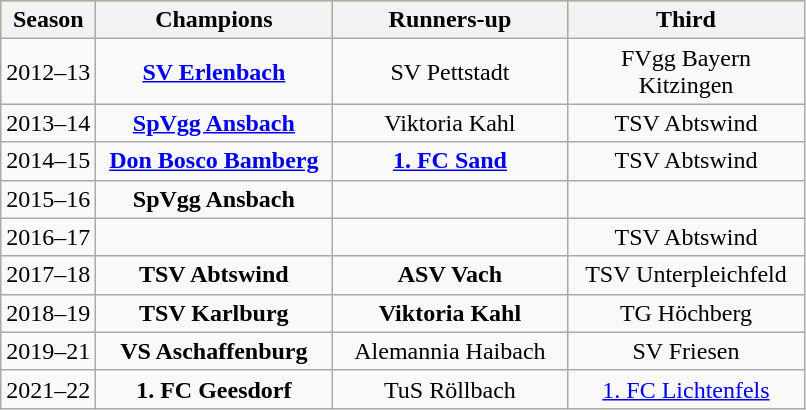<table class="wikitable">
<tr align="center" style="background:#FFD700">
<th>Season</th>
<th width=150>Champions</th>
<th width=150>Runners-up</th>
<th width=150>Third</th>
</tr>
<tr align="center">
<td>2012–13</td>
<td><strong><a href='#'>SV Erlenbach</a></strong></td>
<td>SV Pettstadt</td>
<td>FVgg Bayern Kitzingen</td>
</tr>
<tr align="center">
<td>2013–14</td>
<td><strong><a href='#'>SpVgg Ansbach</a></strong></td>
<td>Viktoria Kahl</td>
<td>TSV Abtswind</td>
</tr>
<tr align="center">
<td>2014–15</td>
<td><strong><a href='#'>Don Bosco Bamberg</a></strong></td>
<td><strong><a href='#'>1. FC Sand</a></strong></td>
<td>TSV Abtswind</td>
</tr>
<tr align="center">
<td>2015–16</td>
<td><strong>SpVgg Ansbach</strong></td>
<td><strong></strong></td>
<td></td>
</tr>
<tr align="center">
<td>2016–17</td>
<td><strong></strong></td>
<td><strong></strong></td>
<td>TSV Abtswind</td>
</tr>
<tr align="center">
<td>2017–18</td>
<td><strong>TSV Abtswind</strong></td>
<td><strong>ASV Vach</strong></td>
<td>TSV Unterpleichfeld</td>
</tr>
<tr align="center">
<td>2018–19</td>
<td><strong>TSV Karlburg</strong></td>
<td><strong>Viktoria Kahl</strong></td>
<td>TG Höchberg</td>
</tr>
<tr align="center">
<td>2019–21</td>
<td><strong>VS Aschaffenburg</strong></td>
<td>Alemannia Haibach</td>
<td>SV Friesen</td>
</tr>
<tr align="center">
<td>2021–22</td>
<td><strong>1. FC Geesdorf</strong></td>
<td>TuS Röllbach</td>
<td><a href='#'>1. FC Lichtenfels</a></td>
</tr>
</table>
